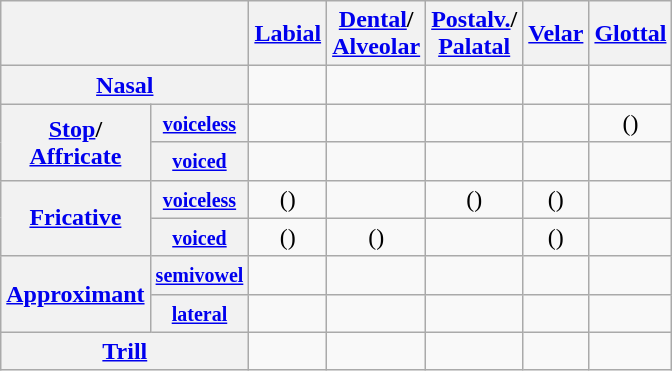<table class="wikitable" style="text-align:center">
<tr>
<th colspan=2></th>
<th><a href='#'>Labial</a></th>
<th><a href='#'>Dental</a>/<br><a href='#'>Alveolar</a></th>
<th><a href='#'>Postalv.</a>/<br><a href='#'>Palatal</a></th>
<th><a href='#'>Velar</a></th>
<th><a href='#'>Glottal</a></th>
</tr>
<tr>
<th colspan=2><a href='#'>Nasal</a></th>
<td></td>
<td></td>
<td></td>
<td></td>
<td></td>
</tr>
<tr>
<th rowspan=2><a href='#'>Stop</a>/<br><a href='#'>Affricate</a></th>
<th><small><a href='#'>voiceless</a></small></th>
<td></td>
<td></td>
<td></td>
<td></td>
<td>()</td>
</tr>
<tr>
<th><small><a href='#'>voiced</a></small></th>
<td></td>
<td></td>
<td></td>
<td></td>
<td></td>
</tr>
<tr>
<th rowspan=2><a href='#'>Fricative</a></th>
<th><small><a href='#'>voiceless</a></small></th>
<td>()</td>
<td></td>
<td>()</td>
<td>()</td>
<td></td>
</tr>
<tr>
<th><small><a href='#'>voiced</a></small></th>
<td>()</td>
<td>()</td>
<td></td>
<td>()</td>
<td></td>
</tr>
<tr>
<th rowspan=2><a href='#'>Approximant</a></th>
<th><small><a href='#'>semivowel</a></small></th>
<td></td>
<td></td>
<td></td>
<td></td>
<td></td>
</tr>
<tr>
<th><small><a href='#'>lateral</a></small></th>
<td></td>
<td></td>
<td></td>
<td></td>
<td></td>
</tr>
<tr>
<th colspan=2><a href='#'>Trill</a></th>
<td></td>
<td></td>
<td></td>
<td></td>
<td></td>
</tr>
</table>
